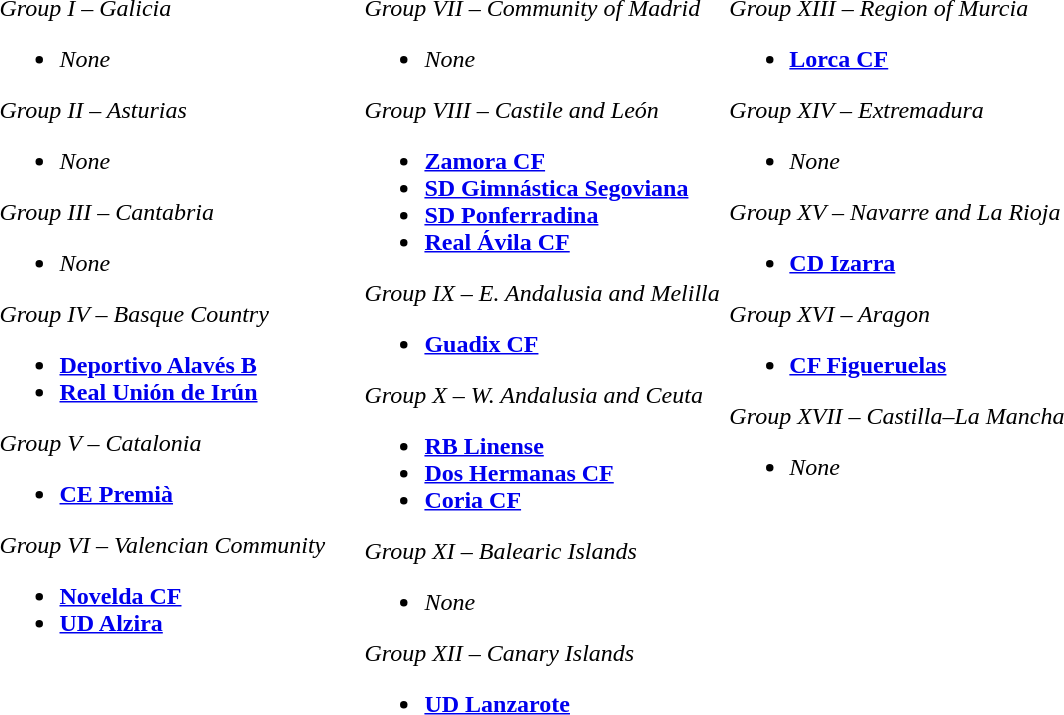<table>
<tr>
<td valign="top" width="33%"><br><em>Group I – Galicia</em>  <ul><li><em>None</em></li></ul><em>Group II – Asturias</em>  <ul><li><em>None</em></li></ul><em>Group III – Cantabria</em>  <ul><li><em>None</em></li></ul><em>Group IV – Basque Country</em>  <ul><li><strong><a href='#'>Deportivo Alavés B</a></strong></li><li><strong><a href='#'>Real Unión de Irún</a></strong></li></ul><em>Group V – Catalonia</em>  <ul><li><strong><a href='#'>CE Premià</a></strong></li></ul><em>Group VI – Valencian Community</em> <ul><li><strong><a href='#'>Novelda CF</a></strong></li><li><strong><a href='#'>UD Alzira</a></strong></li></ul></td>
<td valign="top" width="33%"><br><em>Group VII – Community of Madrid</em>  <ul><li><em>None</em></li></ul><em>Group VIII – Castile and León</em>  <ul><li><strong><a href='#'>Zamora CF</a></strong></li><li><strong><a href='#'>SD Gimnástica Segoviana</a></strong></li><li><strong><a href='#'>SD Ponferradina</a></strong></li><li><strong><a href='#'>Real Ávila CF</a></strong></li></ul><em>Group IX – E. Andalusia and Melilla</em>  <ul><li><strong><a href='#'>Guadix CF</a></strong></li></ul><em>Group X – W. Andalusia and Ceuta</em>  <ul><li><strong><a href='#'>RB Linense</a></strong></li><li><strong><a href='#'>Dos Hermanas CF</a></strong></li><li><strong><a href='#'>Coria CF</a></strong></li></ul><em>Group XI – Balearic Islands</em>  <ul><li><em>None</em></li></ul><em>Group XII – Canary Islands</em>  <ul><li><strong><a href='#'>UD Lanzarote</a></strong></li></ul></td>
<td valign="top" width="33%"><br><em>Group XIII – Region of Murcia</em>  <ul><li><strong><a href='#'>Lorca CF</a></strong></li></ul><em>Group XIV – Extremadura</em>  <ul><li><em>None</em></li></ul><em>Group XV – Navarre and La Rioja</em>  <ul><li><strong><a href='#'>CD Izarra</a></strong></li></ul><em>Group XVI – Aragon</em>  <ul><li><strong><a href='#'>CF Figueruelas</a></strong></li></ul><em>Group XVII – Castilla–La Mancha</em>  <ul><li><em>None</em></li></ul></td>
</tr>
</table>
